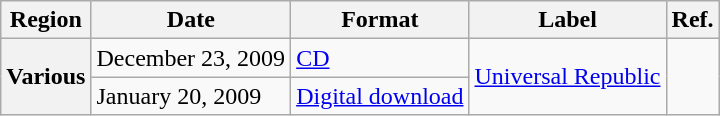<table class="wikitable plainrowheaders">
<tr>
<th scope="col">Region</th>
<th scope="col">Date</th>
<th scope="col">Format</th>
<th scope="col">Label</th>
<th scope="col">Ref.</th>
</tr>
<tr>
<th scope="row" rowspan="2">Various</th>
<td>December 23, 2009</td>
<td><a href='#'>CD</a></td>
<td rowspan="2"><a href='#'>Universal Republic</a></td>
<td style="text-align:center;" rowspan="2"></td>
</tr>
<tr>
<td>January 20, 2009</td>
<td><a href='#'>Digital download</a></td>
</tr>
</table>
